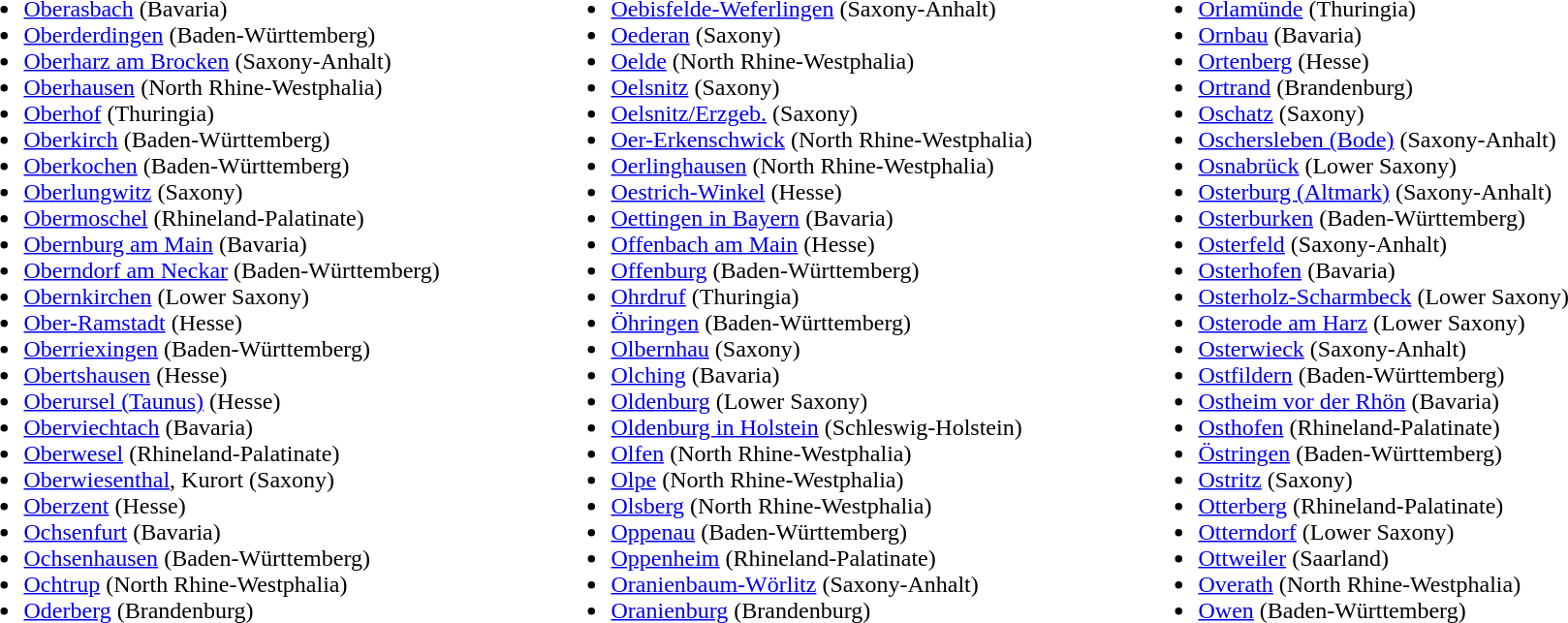<table>
<tr>
<td colspan="3"></td>
</tr>
<tr ---->
<td width="400" valign="top"><br><ul><li><a href='#'>Oberasbach</a> (Bavaria)</li><li><a href='#'>Oberderdingen</a> (Baden-Württemberg)</li><li><a href='#'>Oberharz am Brocken</a> (Saxony-Anhalt)</li><li><a href='#'>Oberhausen</a> (North Rhine-Westphalia)</li><li><a href='#'>Oberhof</a> (Thuringia)</li><li><a href='#'>Oberkirch</a> (Baden-Württemberg)</li><li><a href='#'>Oberkochen</a> (Baden-Württemberg)</li><li><a href='#'>Oberlungwitz</a> (Saxony)</li><li><a href='#'>Obermoschel</a> (Rhineland-Palatinate)</li><li><a href='#'>Obernburg am Main</a> (Bavaria)</li><li><a href='#'>Oberndorf am Neckar</a> (Baden-Württemberg)</li><li><a href='#'>Obernkirchen</a> (Lower Saxony)</li><li><a href='#'>Ober-Ramstadt</a> (Hesse)</li><li><a href='#'>Oberriexingen</a> (Baden-Württemberg)</li><li><a href='#'>Obertshausen</a> (Hesse)</li><li><a href='#'>Oberursel (Taunus)</a> (Hesse)</li><li><a href='#'>Oberviechtach</a> (Bavaria)</li><li><a href='#'>Oberwesel</a> (Rhineland-Palatinate)</li><li><a href='#'>Oberwiesenthal</a>, Kurort (Saxony)</li><li><a href='#'>Oberzent</a> (Hesse)</li><li><a href='#'>Ochsenfurt</a> (Bavaria)</li><li><a href='#'>Ochsenhausen</a> (Baden-Württemberg)</li><li><a href='#'>Ochtrup</a> (North Rhine-Westphalia)</li><li><a href='#'>Oderberg</a> (Brandenburg)</li></ul></td>
<td width="400" valign="top"><br><ul><li><a href='#'>Oebisfelde-Weferlingen</a> (Saxony-Anhalt)</li><li><a href='#'>Oederan</a> (Saxony)</li><li><a href='#'>Oelde</a> (North Rhine-Westphalia)</li><li><a href='#'>Oelsnitz</a> (Saxony)</li><li><a href='#'>Oelsnitz/Erzgeb.</a> (Saxony)</li><li><a href='#'>Oer-Erkenschwick</a> (North Rhine-Westphalia)</li><li><a href='#'>Oerlinghausen</a> (North Rhine-Westphalia)</li><li><a href='#'>Oestrich-Winkel</a> (Hesse)</li><li><a href='#'>Oettingen in Bayern</a> (Bavaria)</li><li><a href='#'>Offenbach am Main</a> (Hesse)</li><li><a href='#'>Offenburg</a> (Baden-Württemberg)</li><li><a href='#'>Ohrdruf</a> (Thuringia)</li><li><a href='#'>Öhringen</a> (Baden-Württemberg)</li><li><a href='#'>Olbernhau</a> (Saxony)</li><li><a href='#'>Olching</a> (Bavaria)</li><li><a href='#'>Oldenburg</a> (Lower Saxony)</li><li><a href='#'>Oldenburg in Holstein</a> (Schleswig-Holstein)</li><li><a href='#'>Olfen</a> (North Rhine-Westphalia)</li><li><a href='#'>Olpe</a> (North Rhine-Westphalia)</li><li><a href='#'>Olsberg</a> (North Rhine-Westphalia)</li><li><a href='#'>Oppenau</a> (Baden-Württemberg)</li><li><a href='#'>Oppenheim</a> (Rhineland-Palatinate)</li><li><a href='#'>Oranienbaum-Wörlitz</a> (Saxony-Anhalt)</li><li><a href='#'>Oranienburg</a> (Brandenburg)</li></ul></td>
<td width="400" valign="top"><br><ul><li><a href='#'>Orlamünde</a> (Thuringia)</li><li><a href='#'>Ornbau</a> (Bavaria)</li><li><a href='#'>Ortenberg</a> (Hesse)</li><li><a href='#'>Ortrand</a> (Brandenburg)</li><li><a href='#'>Oschatz</a> (Saxony)</li><li><a href='#'>Oschersleben (Bode)</a> (Saxony-Anhalt)</li><li><a href='#'>Osnabrück</a> (Lower Saxony)</li><li><a href='#'>Osterburg (Altmark)</a> (Saxony-Anhalt)</li><li><a href='#'>Osterburken</a> (Baden-Württemberg)</li><li><a href='#'>Osterfeld</a> (Saxony-Anhalt)</li><li><a href='#'>Osterhofen</a> (Bavaria)</li><li><a href='#'>Osterholz-Scharmbeck</a> (Lower Saxony)</li><li><a href='#'>Osterode am Harz</a> (Lower Saxony)</li><li><a href='#'>Osterwieck</a> (Saxony-Anhalt)</li><li><a href='#'>Ostfildern</a> (Baden-Württemberg)</li><li><a href='#'>Ostheim vor der Rhön</a> (Bavaria)</li><li><a href='#'>Osthofen</a> (Rhineland-Palatinate)</li><li><a href='#'>Östringen</a> (Baden-Württemberg)</li><li><a href='#'>Ostritz</a> (Saxony)</li><li><a href='#'>Otterberg</a> (Rhineland-Palatinate)</li><li><a href='#'>Otterndorf</a> (Lower Saxony)</li><li><a href='#'>Ottweiler</a> (Saarland)</li><li><a href='#'>Overath</a> (North Rhine-Westphalia)</li><li><a href='#'>Owen</a> (Baden-Württemberg)</li></ul></td>
</tr>
</table>
